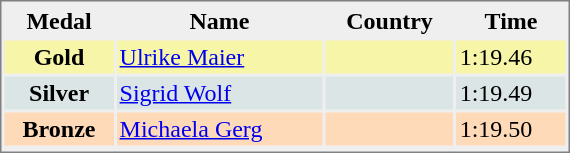<table style="border-style:solid;border-width:1px;border-color:#808080;background-color:#EFEFEF" cellspacing="2" cellpadding="2" width="380px">
<tr bgcolor="#EFEFEF">
<th>Medal</th>
<th>Name</th>
<th>Country</th>
<th>Time</th>
</tr>
<tr align="center" valign="top" bgcolor="#F7F6A8">
<th>Gold</th>
<td align="left"><a href='#'>Ulrike Maier</a></td>
<td align="left"></td>
<td align="left">1:19.46</td>
</tr>
<tr align="center" valign="top" bgcolor="#DCE5E5">
<th>Silver</th>
<td align="left"><a href='#'>Sigrid Wolf</a></td>
<td align="left"></td>
<td align="left">1:19.49</td>
</tr>
<tr align="center" valign="top" bgcolor="#FFDAB9">
<th>Bronze</th>
<td align="left"><a href='#'>Michaela Gerg</a></td>
<td align="left"></td>
<td align="left">1:19.50</td>
</tr>
<tr align="center" valign="top" bgcolor="#FFFFFF">
</tr>
</table>
